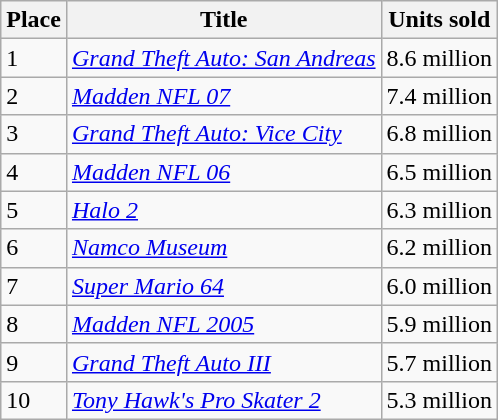<table class="wikitable">
<tr>
<th>Place</th>
<th>Title</th>
<th>Units sold</th>
</tr>
<tr>
<td>1</td>
<td><em><a href='#'>Grand Theft Auto: San Andreas</a></em></td>
<td>8.6 million</td>
</tr>
<tr>
<td>2</td>
<td><em><a href='#'>Madden NFL 07</a></em></td>
<td>7.4 million</td>
</tr>
<tr>
<td>3</td>
<td><em><a href='#'>Grand Theft Auto: Vice City</a></em></td>
<td>6.8 million</td>
</tr>
<tr>
<td>4</td>
<td><em><a href='#'>Madden NFL 06</a></em></td>
<td>6.5 million</td>
</tr>
<tr>
<td>5</td>
<td><em><a href='#'>Halo 2</a></em></td>
<td>6.3 million</td>
</tr>
<tr>
<td>6</td>
<td><em><a href='#'>Namco Museum</a></em></td>
<td>6.2 million</td>
</tr>
<tr>
<td>7</td>
<td><em><a href='#'>Super Mario 64</a></em></td>
<td>6.0 million</td>
</tr>
<tr>
<td>8</td>
<td><em><a href='#'>Madden NFL 2005</a></em></td>
<td>5.9 million</td>
</tr>
<tr>
<td>9</td>
<td><em><a href='#'>Grand Theft Auto III</a></em></td>
<td>5.7 million</td>
</tr>
<tr>
<td>10</td>
<td><em><a href='#'>Tony Hawk's Pro Skater 2</a></em></td>
<td>5.3 million</td>
</tr>
</table>
